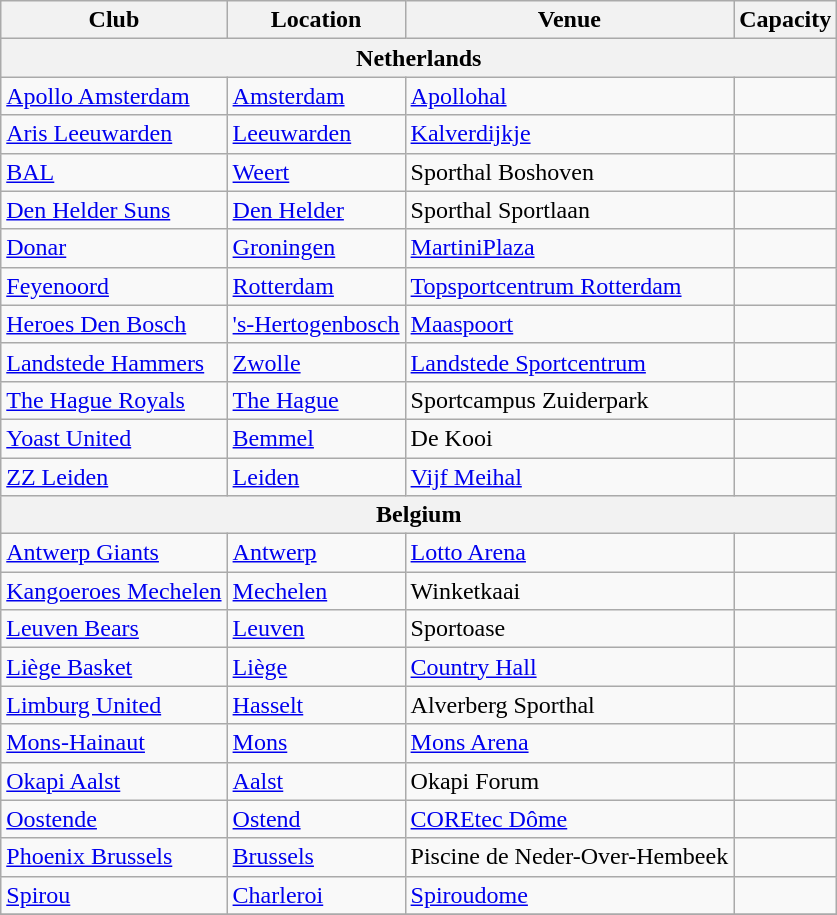<table class="wikitable sortable">
<tr>
<th>Club</th>
<th>Location</th>
<th>Venue</th>
<th>Capacity</th>
</tr>
<tr>
<th colspan=4 class=sortbottom>Netherlands</th>
</tr>
<tr>
<td><a href='#'>Apollo Amsterdam</a></td>
<td><a href='#'>Amsterdam</a></td>
<td><a href='#'>Apollohal</a></td>
<td align=center></td>
</tr>
<tr>
<td><a href='#'>Aris Leeuwarden</a></td>
<td><a href='#'>Leeuwarden</a></td>
<td><a href='#'>Kalverdijkje</a></td>
<td align=center></td>
</tr>
<tr>
<td><a href='#'>BAL</a></td>
<td><a href='#'>Weert</a></td>
<td>Sporthal Boshoven</td>
<td align=center></td>
</tr>
<tr>
<td><a href='#'>Den Helder Suns</a></td>
<td><a href='#'>Den Helder</a></td>
<td>Sporthal Sportlaan</td>
<td align=center></td>
</tr>
<tr>
<td><a href='#'>Donar</a></td>
<td><a href='#'>Groningen</a></td>
<td><a href='#'>MartiniPlaza</a></td>
<td align=center></td>
</tr>
<tr>
<td><a href='#'>Feyenoord</a></td>
<td><a href='#'>Rotterdam</a></td>
<td><a href='#'>Topsportcentrum Rotterdam</a></td>
<td align=center></td>
</tr>
<tr>
<td><a href='#'>Heroes Den Bosch</a></td>
<td><a href='#'>'s-Hertogenbosch</a></td>
<td><a href='#'>Maaspoort</a></td>
<td align=center></td>
</tr>
<tr>
<td><a href='#'>Landstede Hammers</a></td>
<td><a href='#'>Zwolle</a></td>
<td><a href='#'>Landstede Sportcentrum</a></td>
<td align=center></td>
</tr>
<tr>
<td><a href='#'>The Hague Royals</a></td>
<td><a href='#'>The Hague</a></td>
<td>Sportcampus Zuiderpark</td>
<td align=center></td>
</tr>
<tr>
<td><a href='#'>Yoast United</a></td>
<td><a href='#'>Bemmel</a></td>
<td>De Kooi</td>
<td align="center"></td>
</tr>
<tr>
<td><a href='#'>ZZ Leiden</a></td>
<td><a href='#'>Leiden</a></td>
<td><a href='#'>Vijf Meihal</a></td>
<td align=center></td>
</tr>
<tr>
<th colspan=4 class=sortbottom>Belgium</th>
</tr>
<tr>
<td><a href='#'>Antwerp Giants</a></td>
<td><a href='#'>Antwerp</a></td>
<td><a href='#'>Lotto Arena</a></td>
<td align=center></td>
</tr>
<tr>
<td><a href='#'>Kangoeroes Mechelen</a></td>
<td><a href='#'>Mechelen</a></td>
<td>Winketkaai</td>
<td align=center></td>
</tr>
<tr>
<td><a href='#'>Leuven Bears</a></td>
<td><a href='#'>Leuven</a></td>
<td>Sportoase</td>
<td align=center></td>
</tr>
<tr>
<td><a href='#'>Liège Basket</a></td>
<td><a href='#'>Liège</a></td>
<td><a href='#'>Country Hall</a></td>
<td align=center></td>
</tr>
<tr>
<td><a href='#'>Limburg United</a></td>
<td><a href='#'>Hasselt</a></td>
<td>Alverberg Sporthal</td>
<td align=center></td>
</tr>
<tr>
<td><a href='#'>Mons-Hainaut</a></td>
<td><a href='#'>Mons</a></td>
<td><a href='#'>Mons Arena</a></td>
<td align=center></td>
</tr>
<tr>
<td><a href='#'>Okapi Aalst</a></td>
<td><a href='#'>Aalst</a></td>
<td>Okapi Forum</td>
<td align=center></td>
</tr>
<tr>
<td><a href='#'>Oostende</a></td>
<td><a href='#'>Ostend</a></td>
<td><a href='#'>COREtec Dôme</a></td>
<td align=center></td>
</tr>
<tr>
<td><a href='#'>Phoenix Brussels</a></td>
<td><a href='#'>Brussels</a></td>
<td>Piscine de Neder-Over-Hembeek</td>
<td align=center></td>
</tr>
<tr>
<td><a href='#'>Spirou</a></td>
<td><a href='#'>Charleroi</a></td>
<td><a href='#'>Spiroudome</a></td>
<td align=center></td>
</tr>
<tr>
</tr>
</table>
